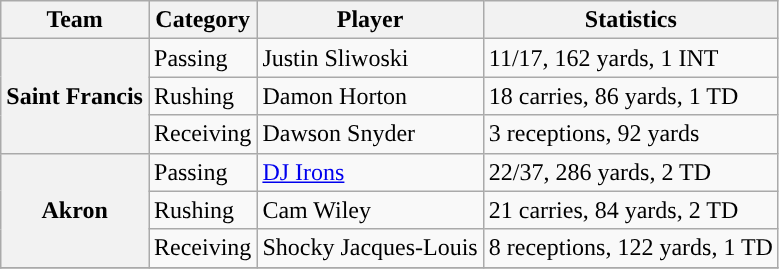<table class="wikitable" style="float: left;">
<tr>
<th>Team</th>
<th>Category</th>
<th>Player</th>
<th>Statistics</th>
</tr>
<tr>
<th rowspan=3>Saint Francis</th>
<td>Passing</td>
<td>Justin Sliwoski</td>
<td>11/17, 162 yards, 1 INT</td>
</tr>
<tr>
<td>Rushing</td>
<td>Damon Horton</td>
<td>18 carries, 86 yards, 1 TD</td>
</tr>
<tr>
<td>Receiving</td>
<td>Dawson Snyder</td>
<td>3 receptions, 92 yards</td>
</tr>
<tr>
<th rowspan=3 style=>Akron</th>
<td>Passing</td>
<td><a href='#'>DJ Irons</a></td>
<td>22/37, 286 yards, 2 TD</td>
</tr>
<tr>
<td>Rushing</td>
<td>Cam Wiley</td>
<td>21 carries, 84 yards, 2 TD</td>
</tr>
<tr>
<td>Receiving</td>
<td>Shocky Jacques-Louis</td>
<td>8 receptions, 122 yards, 1 TD</td>
</tr>
<tr>
</tr>
</table>
